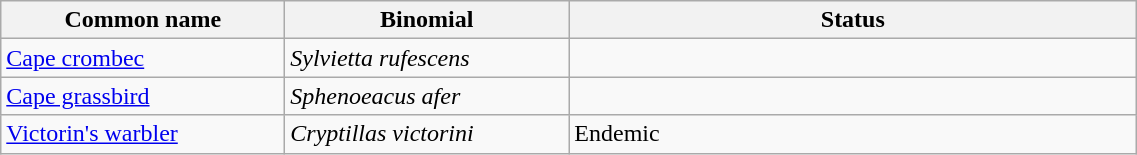<table width=60% class="wikitable">
<tr>
<th width=25%>Common name</th>
<th width=25%>Binomial</th>
<th width=50%>Status</th>
</tr>
<tr>
<td><a href='#'>Cape crombec</a></td>
<td><em>Sylvietta rufescens</em></td>
<td></td>
</tr>
<tr>
<td><a href='#'>Cape grassbird</a></td>
<td><em>Sphenoeacus afer</em></td>
<td></td>
</tr>
<tr>
<td><a href='#'>Victorin's warbler</a></td>
<td><em>Cryptillas victorini</em></td>
<td>Endemic</td>
</tr>
</table>
